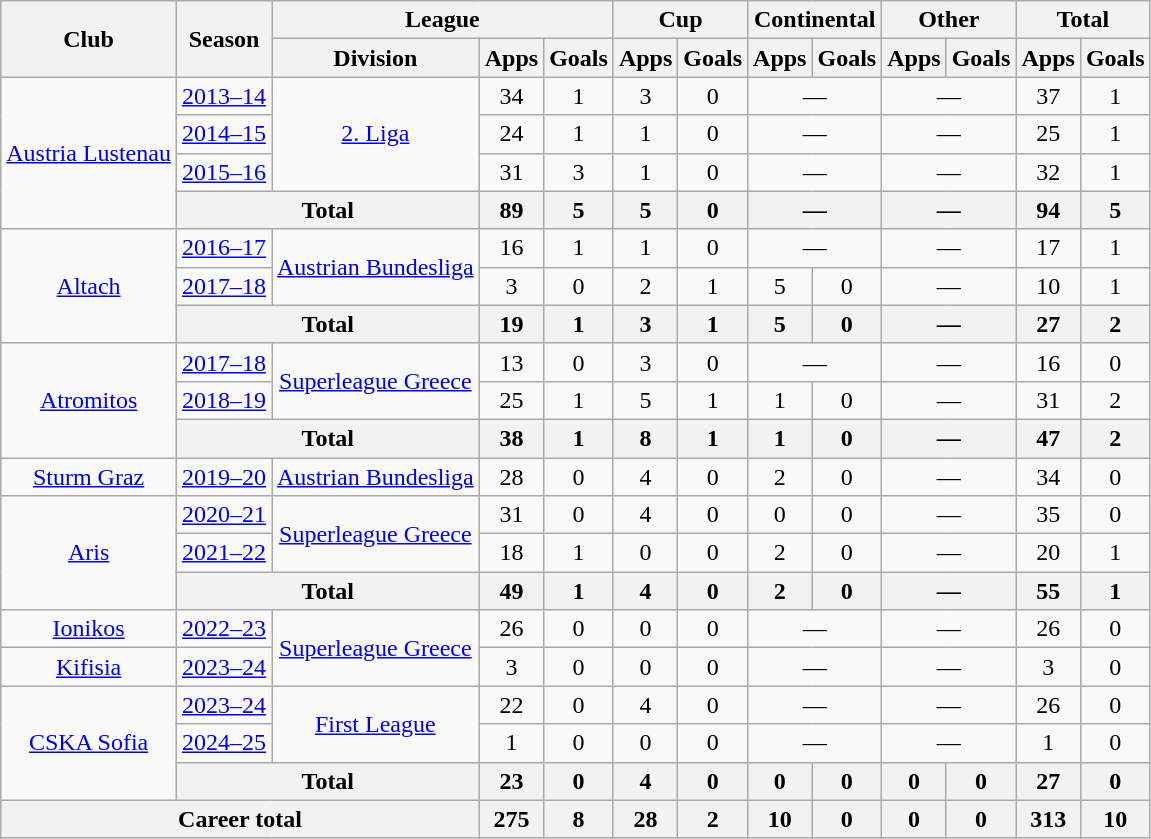<table class="wikitable" style="text-align: center">
<tr>
<th rowspan="2">Club</th>
<th rowspan="2">Season</th>
<th colspan="3">League</th>
<th colspan="2">Cup</th>
<th colspan="2">Continental</th>
<th colspan="2">Other</th>
<th colspan="2">Total</th>
</tr>
<tr>
<th>Division</th>
<th>Apps</th>
<th>Goals</th>
<th>Apps</th>
<th>Goals</th>
<th>Apps</th>
<th>Goals</th>
<th>Apps</th>
<th>Goals</th>
<th>Apps</th>
<th>Goals</th>
</tr>
<tr>
<td rowspan="4"><a href='#'>Austria Lustenau</a></td>
<td><a href='#'>2013–14</a></td>
<td rowspan="3"><a href='#'>2. Liga</a></td>
<td>34</td>
<td>1</td>
<td>3</td>
<td>0</td>
<td colspan="2">—</td>
<td colspan="2">—</td>
<td>37</td>
<td>1</td>
</tr>
<tr>
<td><a href='#'>2014–15</a></td>
<td>24</td>
<td>1</td>
<td>1</td>
<td>0</td>
<td colspan="2">—</td>
<td colspan="2">—</td>
<td>25</td>
<td>1</td>
</tr>
<tr>
<td><a href='#'>2015–16</a></td>
<td>31</td>
<td>3</td>
<td>1</td>
<td>0</td>
<td colspan="2">—</td>
<td colspan="2">—</td>
<td>32</td>
<td>1</td>
</tr>
<tr>
<th colspan="2">Total</th>
<th>89</th>
<th>5</th>
<th>5</th>
<th>0</th>
<th colspan="2">—</th>
<th colspan="2">—</th>
<th>94</th>
<th>5</th>
</tr>
<tr>
<td rowspan="3"><a href='#'>Altach</a></td>
<td><a href='#'>2016–17</a></td>
<td rowspan="2"><a href='#'>Austrian Bundesliga</a></td>
<td>16</td>
<td>1</td>
<td>1</td>
<td>0</td>
<td colspan="2">—</td>
<td colspan="2">—</td>
<td>17</td>
<td>1</td>
</tr>
<tr>
<td><a href='#'>2017–18</a></td>
<td>3</td>
<td>0</td>
<td>2</td>
<td>1</td>
<td>5</td>
<td>0</td>
<td colspan="2">—</td>
<td>10</td>
<td>1</td>
</tr>
<tr>
<th colspan="2">Total</th>
<th>19</th>
<th>1</th>
<th>3</th>
<th>1</th>
<th>5</th>
<th>0</th>
<th colspan="2">—</th>
<th>27</th>
<th>2</th>
</tr>
<tr>
<td rowspan="3"><a href='#'>Atromitos</a></td>
<td><a href='#'>2017–18</a></td>
<td rowspan="2"><a href='#'>Superleague Greece</a></td>
<td>13</td>
<td>0</td>
<td>3</td>
<td>0</td>
<td colspan="2">—</td>
<td colspan="2">—</td>
<td>16</td>
<td>0</td>
</tr>
<tr>
<td><a href='#'>2018–19</a></td>
<td>25</td>
<td>1</td>
<td>5</td>
<td>1</td>
<td>1</td>
<td>0</td>
<td colspan="2">—</td>
<td>31</td>
<td>2</td>
</tr>
<tr>
<th colspan="2">Total</th>
<th>38</th>
<th>1</th>
<th>8</th>
<th>1</th>
<th>1</th>
<th>0</th>
<th colspan="2">—</th>
<th>47</th>
<th>2</th>
</tr>
<tr>
<td><a href='#'>Sturm Graz</a></td>
<td><a href='#'>2019–20</a></td>
<td><a href='#'>Austrian Bundesliga</a></td>
<td>28</td>
<td>0</td>
<td>4</td>
<td>0</td>
<td>2</td>
<td>0</td>
<td colspan="2">—</td>
<td>34</td>
<td>0</td>
</tr>
<tr>
<td rowspan="3"><a href='#'>Aris</a></td>
<td><a href='#'>2020–21</a></td>
<td rowspan="2"><a href='#'>Superleague Greece</a></td>
<td>31</td>
<td>0</td>
<td>4</td>
<td>0</td>
<td>0</td>
<td>0</td>
<td colspan="2">—</td>
<td>35</td>
<td>0</td>
</tr>
<tr>
<td><a href='#'>2021–22</a></td>
<td>18</td>
<td>1</td>
<td>0</td>
<td>0</td>
<td>2</td>
<td>0</td>
<td colspan="2">—</td>
<td>20</td>
<td>1</td>
</tr>
<tr>
<th colspan="2">Total</th>
<th>49</th>
<th>1</th>
<th>4</th>
<th>0</th>
<th>2</th>
<th>0</th>
<th colspan="2">—</th>
<th>55</th>
<th>1</th>
</tr>
<tr>
<td><a href='#'>Ionikos</a></td>
<td><a href='#'>2022–23</a></td>
<td rowspan="2"><a href='#'>Superleague Greece</a></td>
<td>26</td>
<td>0</td>
<td>0</td>
<td>0</td>
<td colspan="2">—</td>
<td colspan="2">—</td>
<td>26</td>
<td>0</td>
</tr>
<tr>
<td><a href='#'>Kifisia</a></td>
<td><a href='#'>2023–24</a></td>
<td>3</td>
<td>0</td>
<td>0</td>
<td>0</td>
<td colspan="2">—</td>
<td colspan="2">—</td>
<td>3</td>
<td>0</td>
</tr>
<tr>
<td rowspan=3><a href='#'>CSKA Sofia</a></td>
<td><a href='#'>2023–24</a></td>
<td rowspan=2><a href='#'>First League</a></td>
<td>22</td>
<td>0</td>
<td>4</td>
<td>0</td>
<td colspan="2">—</td>
<td colspan="2">—</td>
<td>26</td>
<td>0</td>
</tr>
<tr>
<td><a href='#'>2024–25</a></td>
<td>1</td>
<td>0</td>
<td>0</td>
<td>0</td>
<td colspan="2">—</td>
<td colspan="2">—</td>
<td>1</td>
<td>0</td>
</tr>
<tr>
<th colspan="2">Total</th>
<th>23</th>
<th>0</th>
<th>4</th>
<th>0</th>
<th>0</th>
<th>0</th>
<th>0</th>
<th>0</th>
<th>27</th>
<th>0</th>
</tr>
<tr>
<th colspan="3">Career total</th>
<th>275</th>
<th>8</th>
<th>28</th>
<th>2</th>
<th>10</th>
<th>0</th>
<th>0</th>
<th>0</th>
<th>313</th>
<th>10</th>
</tr>
</table>
